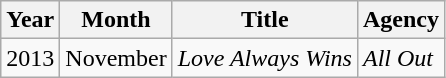<table class="wikitable" style="text-align=left">
<tr>
<th>Year</th>
<th>Month</th>
<th>Title</th>
<th>Agency</th>
</tr>
<tr>
<td>2013</td>
<td>November</td>
<td><em>Love Always Wins</em></td>
<td><em>All Out</em></td>
</tr>
</table>
